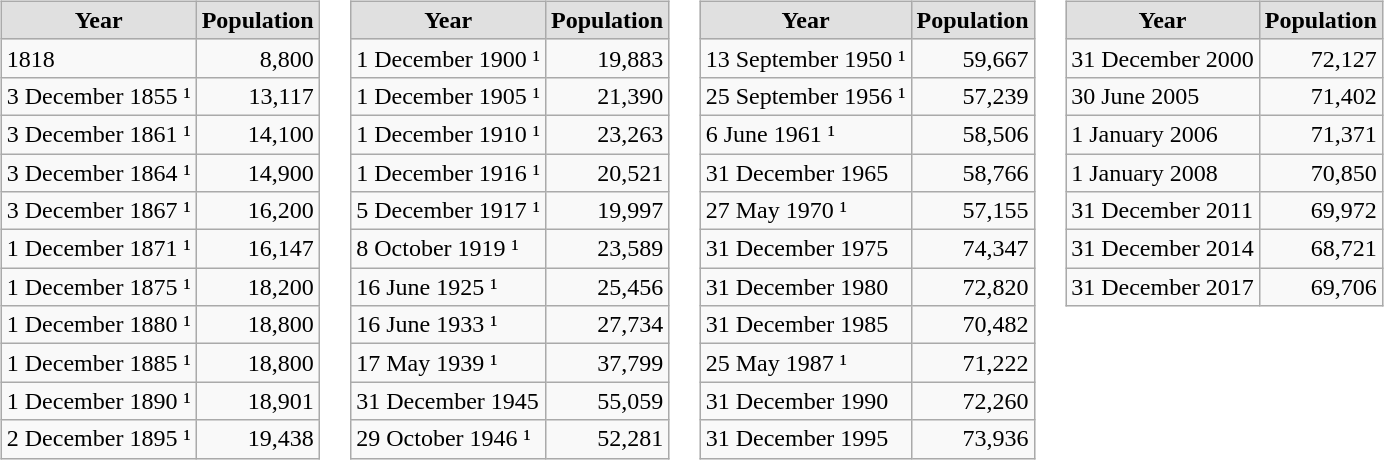<table>
<tr>
<td valign="top"><br><table class="wikitable">
<tr class="hintergrundfarbe5">
<th style="background: #E0E0E0;">Year</th>
<th style="background: #E0E0E0;">Population</th>
</tr>
<tr>
<td>1818</td>
<td style="text-align:right;">8,800</td>
</tr>
<tr>
<td>3 December 1855 ¹</td>
<td style="text-align:right;">13,117</td>
</tr>
<tr>
<td>3 December 1861 ¹</td>
<td style="text-align:right;">14,100</td>
</tr>
<tr>
<td>3 December 1864 ¹</td>
<td style="text-align:right;">14,900</td>
</tr>
<tr>
<td>3 December 1867 ¹</td>
<td style="text-align:right;">16,200</td>
</tr>
<tr>
<td>1 December 1871 ¹</td>
<td style="text-align:right;">16,147</td>
</tr>
<tr>
<td>1 December 1875 ¹</td>
<td style="text-align:right;">18,200</td>
</tr>
<tr>
<td>1 December 1880 ¹</td>
<td style="text-align:right;">18,800</td>
</tr>
<tr>
<td>1 December 1885 ¹</td>
<td style="text-align:right;">18,800</td>
</tr>
<tr>
<td>1 December 1890 ¹</td>
<td style="text-align:right;">18,901</td>
</tr>
<tr>
<td>2 December 1895 ¹</td>
<td style="text-align:right;">19,438</td>
</tr>
</table>
</td>
<td valign="top"><br><table class="wikitable">
<tr class="hintergrundfarbe5">
<th style="background: #E0E0E0;">Year</th>
<th style="background: #E0E0E0;">Population</th>
</tr>
<tr>
<td>1 December 1900 ¹</td>
<td style="text-align:right;">19,883</td>
</tr>
<tr>
<td>1 December 1905 ¹</td>
<td style="text-align:right;">21,390</td>
</tr>
<tr>
<td>1 December 1910 ¹</td>
<td style="text-align:right;">23,263</td>
</tr>
<tr>
<td>1 December 1916 ¹</td>
<td style="text-align:right;">20,521</td>
</tr>
<tr>
<td>5 December 1917 ¹</td>
<td style="text-align:right;">19,997</td>
</tr>
<tr>
<td>8 October 1919 ¹</td>
<td style="text-align:right;">23,589</td>
</tr>
<tr>
<td>16 June 1925 ¹</td>
<td style="text-align:right;">25,456</td>
</tr>
<tr>
<td>16 June 1933 ¹</td>
<td style="text-align:right;">27,734</td>
</tr>
<tr>
<td>17 May 1939 ¹</td>
<td style="text-align:right;">37,799</td>
</tr>
<tr>
<td>31 December 1945</td>
<td style="text-align:right;">55,059</td>
</tr>
<tr>
<td>29 October 1946 ¹</td>
<td style="text-align:right;">52,281</td>
</tr>
</table>
</td>
<td valign="top"><br><table class="wikitable">
<tr class="hintergrundfarbe5">
<th style="background: #E0E0E0;">Year</th>
<th style="background: #E0E0E0;">Population</th>
</tr>
<tr>
<td>13 September 1950 ¹</td>
<td style="text-align:right;">59,667</td>
</tr>
<tr>
<td>25 September 1956 ¹</td>
<td style="text-align:right;">57,239</td>
</tr>
<tr>
<td>6 June 1961 ¹</td>
<td style="text-align:right;">58,506</td>
</tr>
<tr>
<td>31 December 1965</td>
<td style="text-align:right;">58,766</td>
</tr>
<tr>
<td>27 May 1970 ¹</td>
<td style="text-align:right;">57,155</td>
</tr>
<tr>
<td>31 December 1975</td>
<td style="text-align:right;">74,347</td>
</tr>
<tr>
<td>31 December 1980</td>
<td style="text-align:right;">72,820</td>
</tr>
<tr>
<td>31 December 1985</td>
<td style="text-align:right;">70,482</td>
</tr>
<tr>
<td>25 May 1987 ¹</td>
<td style="text-align:right;">71,222</td>
</tr>
<tr>
<td>31 December 1990</td>
<td style="text-align:right;">72,260</td>
</tr>
<tr>
<td>31 December 1995</td>
<td style="text-align:right;">73,936</td>
</tr>
</table>
</td>
<td valign="top"><br><table class="wikitable">
<tr class="hintergrundfarbe5">
<th style="background: #E0E0E0;">Year</th>
<th style="background: #E0E0E0;">Population</th>
</tr>
<tr>
<td>31 December 2000</td>
<td style="text-align:right;">72,127</td>
</tr>
<tr>
<td>30 June 2005</td>
<td style="text-align:right;">71,402</td>
</tr>
<tr>
<td>1 January 2006</td>
<td style="text-align:right;">71,371</td>
</tr>
<tr>
<td>1 January 2008</td>
<td style="text-align:right;">70,850</td>
</tr>
<tr>
<td>31 December 2011</td>
<td style="text-align:right">69,972</td>
</tr>
<tr>
<td>31 December 2014</td>
<td style="text-align:right">68,721</td>
</tr>
<tr>
<td>31 December 2017</td>
<td style="text-align:right">69,706</td>
</tr>
</table>
</td>
</tr>
</table>
